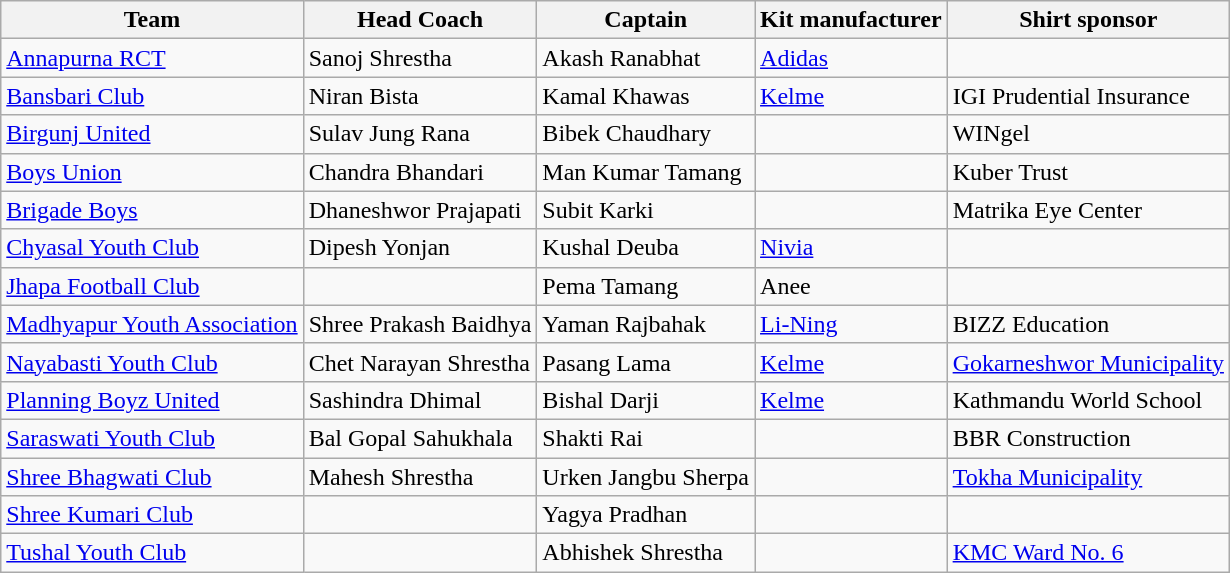<table class="wikitable sortable">
<tr>
<th>Team</th>
<th>Head Coach</th>
<th>Captain</th>
<th>Kit manufacturer</th>
<th>Shirt sponsor</th>
</tr>
<tr>
<td><a href='#'>Annapurna RCT</a></td>
<td> Sanoj Shrestha</td>
<td> Akash Ranabhat</td>
<td> <a href='#'>Adidas</a></td>
<td></td>
</tr>
<tr>
<td><a href='#'>Bansbari Club</a></td>
<td> Niran Bista</td>
<td> Kamal Khawas</td>
<td> <a href='#'>Kelme</a></td>
<td>IGI Prudential Insurance</td>
</tr>
<tr>
<td><a href='#'>Birgunj United</a></td>
<td> Sulav Jung Rana</td>
<td> Bibek Chaudhary</td>
<td></td>
<td>WINgel</td>
</tr>
<tr>
<td><a href='#'>Boys Union</a></td>
<td> Chandra Bhandari</td>
<td> Man Kumar Tamang</td>
<td></td>
<td>Kuber Trust</td>
</tr>
<tr>
<td><a href='#'>Brigade Boys</a></td>
<td> Dhaneshwor Prajapati</td>
<td> Subit Karki</td>
<td></td>
<td>Matrika Eye Center</td>
</tr>
<tr>
<td><a href='#'>Chyasal Youth Club</a></td>
<td> Dipesh Yonjan</td>
<td> Kushal Deuba</td>
<td> <a href='#'>Nivia</a></td>
<td></td>
</tr>
<tr>
<td><a href='#'>Jhapa Football Club</a></td>
<td></td>
<td> Pema Tamang</td>
<td> Anee</td>
<td></td>
</tr>
<tr>
<td><a href='#'>Madhyapur Youth Association</a></td>
<td> Shree Prakash Baidhya</td>
<td> Yaman Rajbahak</td>
<td> <a href='#'>Li-Ning</a></td>
<td>BIZZ Education</td>
</tr>
<tr>
<td><a href='#'>Nayabasti Youth Club</a></td>
<td> Chet Narayan Shrestha</td>
<td> Pasang Lama</td>
<td> <a href='#'>Kelme</a></td>
<td><a href='#'>Gokarneshwor Municipality</a></td>
</tr>
<tr>
<td><a href='#'>Planning Boyz United</a></td>
<td> Sashindra Dhimal</td>
<td> Bishal Darji</td>
<td> <a href='#'>Kelme</a></td>
<td>Kathmandu World School</td>
</tr>
<tr>
<td><a href='#'>Saraswati Youth Club</a></td>
<td> Bal Gopal Sahukhala</td>
<td> Shakti Rai</td>
<td></td>
<td>BBR Construction</td>
</tr>
<tr>
<td><a href='#'>Shree Bhagwati Club</a></td>
<td> Mahesh Shrestha</td>
<td> Urken Jangbu Sherpa</td>
<td></td>
<td><a href='#'>Tokha Municipality</a></td>
</tr>
<tr>
<td><a href='#'>Shree Kumari Club</a></td>
<td></td>
<td> Yagya Pradhan</td>
<td></td>
<td></td>
</tr>
<tr>
<td><a href='#'>Tushal Youth Club</a></td>
<td></td>
<td> Abhishek Shrestha</td>
<td></td>
<td><a href='#'> KMC Ward No. 6</a></td>
</tr>
</table>
